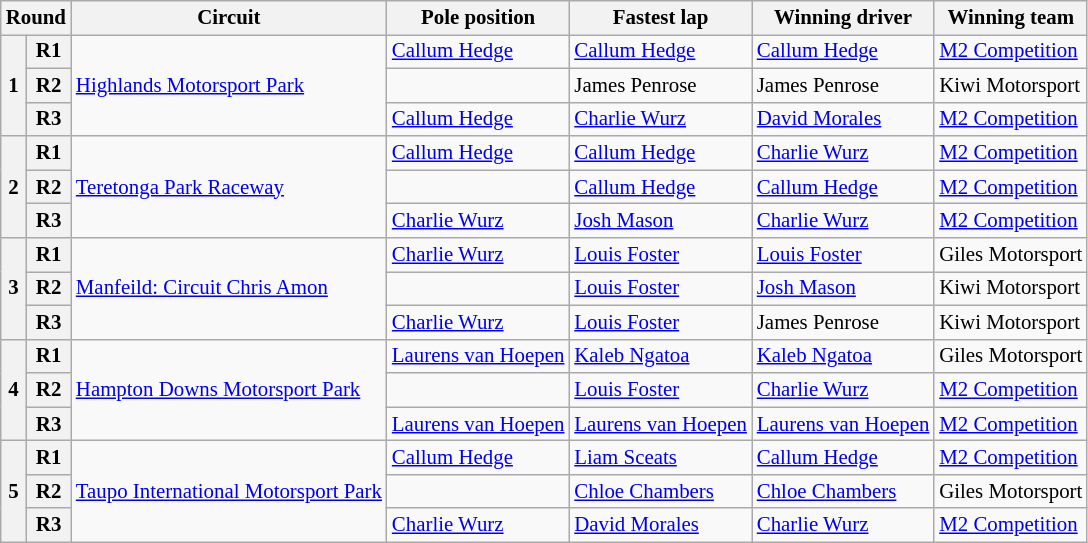<table class="wikitable" style="font-size: 87%">
<tr>
<th colspan="2">Round</th>
<th>Circuit</th>
<th>Pole position</th>
<th>Fastest lap</th>
<th>Winning driver</th>
<th>Winning team</th>
</tr>
<tr>
<th rowspan="3">1</th>
<th>R1</th>
<td rowspan="3"><a href='#'>Highlands Motorsport Park</a></td>
<td> <a href='#'>Callum Hedge</a></td>
<td> <a href='#'>Callum Hedge</a></td>
<td> <a href='#'>Callum Hedge</a></td>
<td><a href='#'>M2 Competition</a></td>
</tr>
<tr>
<th>R2</th>
<td></td>
<td> James Penrose</td>
<td> James Penrose</td>
<td>Kiwi Motorsport</td>
</tr>
<tr>
<th>R3</th>
<td> <a href='#'>Callum Hedge</a></td>
<td> <a href='#'>Charlie Wurz</a></td>
<td> <a href='#'>David Morales</a></td>
<td><a href='#'>M2 Competition</a></td>
</tr>
<tr>
<th rowspan="3">2</th>
<th>R1</th>
<td rowspan="3"><a href='#'>Teretonga Park Raceway</a></td>
<td> <a href='#'>Callum Hedge</a></td>
<td> <a href='#'>Callum Hedge</a></td>
<td> <a href='#'>Charlie Wurz</a></td>
<td><a href='#'>M2 Competition</a></td>
</tr>
<tr>
<th>R2</th>
<td></td>
<td> <a href='#'>Callum Hedge</a></td>
<td> <a href='#'>Callum Hedge</a></td>
<td><a href='#'>M2 Competition</a></td>
</tr>
<tr>
<th>R3</th>
<td> <a href='#'>Charlie Wurz</a></td>
<td> <a href='#'>Josh Mason</a></td>
<td> <a href='#'>Charlie Wurz</a></td>
<td><a href='#'>M2 Competition</a></td>
</tr>
<tr>
<th rowspan="3">3</th>
<th>R1</th>
<td rowspan="3"><a href='#'>Manfeild: Circuit Chris Amon</a></td>
<td> <a href='#'>Charlie Wurz</a></td>
<td> <a href='#'>Louis Foster</a></td>
<td> <a href='#'>Louis Foster</a></td>
<td>Giles Motorsport</td>
</tr>
<tr>
<th>R2</th>
<td></td>
<td> <a href='#'>Louis Foster</a></td>
<td> <a href='#'>Josh Mason</a></td>
<td>Kiwi Motorsport</td>
</tr>
<tr>
<th>R3</th>
<td> <a href='#'>Charlie Wurz</a></td>
<td> <a href='#'>Louis Foster</a></td>
<td> James Penrose</td>
<td>Kiwi Motorsport</td>
</tr>
<tr>
<th rowspan="3">4</th>
<th>R1</th>
<td rowspan="3"><a href='#'>Hampton Downs Motorsport Park</a></td>
<td> <a href='#'>Laurens van Hoepen</a></td>
<td> <a href='#'>Kaleb Ngatoa</a></td>
<td> <a href='#'>Kaleb Ngatoa</a></td>
<td>Giles Motorsport</td>
</tr>
<tr>
<th>R2</th>
<td></td>
<td> <a href='#'>Louis Foster</a></td>
<td> <a href='#'>Charlie Wurz</a></td>
<td><a href='#'>M2 Competition</a></td>
</tr>
<tr>
<th>R3</th>
<td> <a href='#'>Laurens van Hoepen</a></td>
<td> <a href='#'>Laurens van Hoepen</a></td>
<td> <a href='#'>Laurens van Hoepen</a></td>
<td><a href='#'>M2 Competition</a></td>
</tr>
<tr>
<th rowspan="3">5</th>
<th>R1</th>
<td rowspan="3"><a href='#'>Taupo International Motorsport Park</a></td>
<td> <a href='#'>Callum Hedge</a></td>
<td> <a href='#'>Liam Sceats</a></td>
<td> <a href='#'>Callum Hedge</a></td>
<td><a href='#'>M2 Competition</a></td>
</tr>
<tr>
<th>R2</th>
<td></td>
<td> <a href='#'>Chloe Chambers</a></td>
<td> <a href='#'>Chloe Chambers</a></td>
<td>Giles Motorsport</td>
</tr>
<tr>
<th>R3</th>
<td> <a href='#'>Charlie Wurz</a></td>
<td> <a href='#'>David Morales</a></td>
<td> <a href='#'>Charlie Wurz</a></td>
<td><a href='#'>M2 Competition</a></td>
</tr>
</table>
